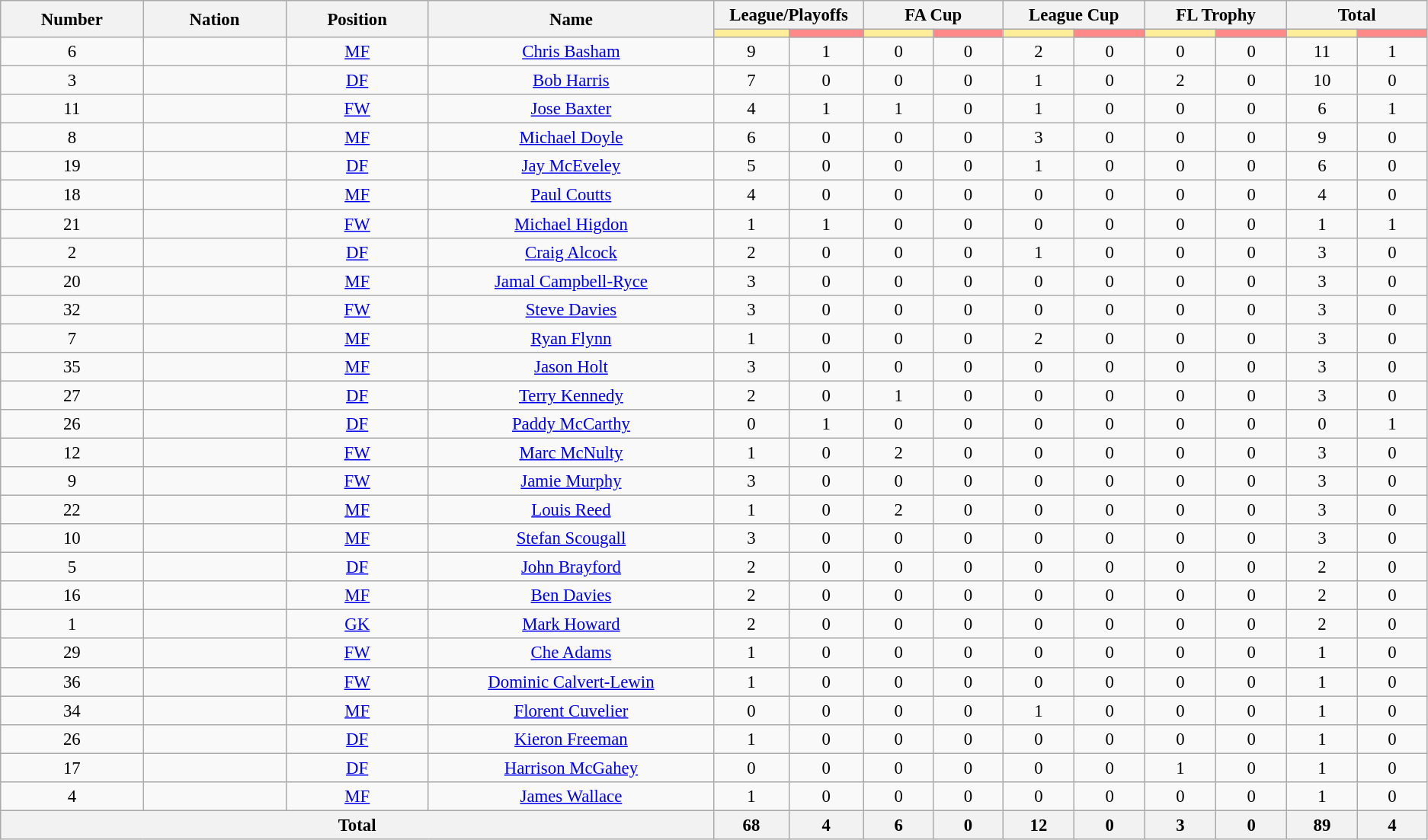<table class="wikitable" style="font-size: 95%; text-align: center;">
<tr>
<th rowspan="2" width="10%" align="center">Number</th>
<th rowspan="2" width="10%" align="center">Nation</th>
<th rowspan="2" width="10%" align="center">Position</th>
<th rowspan="2" width="20%" align="center">Name</th>
<th colspan="2" align="center">League/Playoffs</th>
<th colspan="2" align="center">FA Cup</th>
<th colspan="2" align="center">League Cup</th>
<th colspan="2" align="center">FL Trophy</th>
<th colspan="2" align="center">Total</th>
</tr>
<tr>
<th width=60 style="background: #FFEE99"></th>
<th width=60 style="background: #FF8888"></th>
<th width=60 style="background: #FFEE99"></th>
<th width=60 style="background: #FF8888"></th>
<th width=60 style="background: #FFEE99"></th>
<th width=60 style="background: #FF8888"></th>
<th width=60 style="background: #FFEE99"></th>
<th width=60 style="background: #FF8888"></th>
<th width=60 style="background: #FFEE99"></th>
<th width=60 style="background: #FF8888"></th>
</tr>
<tr>
<td>6</td>
<td></td>
<td><a href='#'>MF</a></td>
<td><a href='#'>Chris Basham</a></td>
<td>9</td>
<td>1</td>
<td>0</td>
<td>0</td>
<td>2</td>
<td>0</td>
<td>0</td>
<td>0</td>
<td>11</td>
<td>1</td>
</tr>
<tr>
<td>3</td>
<td></td>
<td><a href='#'>DF</a></td>
<td><a href='#'>Bob Harris</a></td>
<td>7</td>
<td>0</td>
<td>0</td>
<td>0</td>
<td>1</td>
<td>0</td>
<td>2</td>
<td>0</td>
<td>10</td>
<td>0</td>
</tr>
<tr>
<td>11</td>
<td></td>
<td><a href='#'>FW</a></td>
<td><a href='#'>Jose Baxter</a></td>
<td>4</td>
<td>1</td>
<td>1</td>
<td>0</td>
<td>1</td>
<td>0</td>
<td>0</td>
<td>0</td>
<td>6</td>
<td>1</td>
</tr>
<tr>
<td>8</td>
<td></td>
<td><a href='#'>MF</a></td>
<td><a href='#'>Michael Doyle</a></td>
<td>6</td>
<td>0</td>
<td>0</td>
<td>0</td>
<td>3</td>
<td>0</td>
<td>0</td>
<td>0</td>
<td>9</td>
<td>0</td>
</tr>
<tr>
<td>19</td>
<td></td>
<td><a href='#'>DF</a></td>
<td><a href='#'>Jay McEveley</a></td>
<td>5</td>
<td>0</td>
<td>0</td>
<td>0</td>
<td>1</td>
<td>0</td>
<td>0</td>
<td>0</td>
<td>6</td>
<td>0</td>
</tr>
<tr>
<td>18</td>
<td></td>
<td><a href='#'>MF</a></td>
<td><a href='#'>Paul Coutts</a></td>
<td>4</td>
<td>0</td>
<td>0</td>
<td>0</td>
<td>0</td>
<td>0</td>
<td>0</td>
<td>0</td>
<td>4</td>
<td>0</td>
</tr>
<tr>
<td>21</td>
<td></td>
<td><a href='#'>FW</a></td>
<td><a href='#'>Michael Higdon</a></td>
<td>1</td>
<td>1</td>
<td>0</td>
<td>0</td>
<td>0</td>
<td>0</td>
<td>0</td>
<td>0</td>
<td>1</td>
<td>1</td>
</tr>
<tr>
<td>2</td>
<td></td>
<td><a href='#'>DF</a></td>
<td><a href='#'>Craig Alcock</a></td>
<td>2</td>
<td>0</td>
<td>0</td>
<td>0</td>
<td>1</td>
<td>0</td>
<td>0</td>
<td>0</td>
<td>3</td>
<td>0</td>
</tr>
<tr>
<td>20</td>
<td></td>
<td><a href='#'>MF</a></td>
<td><a href='#'>Jamal Campbell-Ryce</a></td>
<td>3</td>
<td>0</td>
<td>0</td>
<td>0</td>
<td>0</td>
<td>0</td>
<td>0</td>
<td>0</td>
<td>3</td>
<td>0</td>
</tr>
<tr>
<td>32</td>
<td></td>
<td><a href='#'>FW</a></td>
<td><a href='#'>Steve Davies</a></td>
<td>3</td>
<td>0</td>
<td>0</td>
<td>0</td>
<td>0</td>
<td>0</td>
<td>0</td>
<td>0</td>
<td>3</td>
<td>0</td>
</tr>
<tr>
<td>7</td>
<td></td>
<td><a href='#'>MF</a></td>
<td><a href='#'>Ryan Flynn</a></td>
<td>1</td>
<td>0</td>
<td>0</td>
<td>0</td>
<td>2</td>
<td>0</td>
<td>0</td>
<td>0</td>
<td>3</td>
<td>0</td>
</tr>
<tr>
<td>35</td>
<td></td>
<td><a href='#'>MF</a></td>
<td><a href='#'>Jason Holt</a></td>
<td>3</td>
<td>0</td>
<td>0</td>
<td>0</td>
<td>0</td>
<td>0</td>
<td>0</td>
<td>0</td>
<td>3</td>
<td>0</td>
</tr>
<tr>
<td>27</td>
<td></td>
<td><a href='#'>DF</a></td>
<td><a href='#'>Terry Kennedy</a></td>
<td>2</td>
<td>0</td>
<td>1</td>
<td>0</td>
<td>0</td>
<td>0</td>
<td>0</td>
<td>0</td>
<td>3</td>
<td>0</td>
</tr>
<tr>
<td>26</td>
<td></td>
<td><a href='#'>DF</a></td>
<td><a href='#'>Paddy McCarthy</a></td>
<td>0</td>
<td>1</td>
<td>0</td>
<td>0</td>
<td>0</td>
<td>0</td>
<td>0</td>
<td>0</td>
<td>0</td>
<td>1</td>
</tr>
<tr>
<td>12</td>
<td></td>
<td><a href='#'>FW</a></td>
<td><a href='#'>Marc McNulty</a></td>
<td>1</td>
<td>0</td>
<td>2</td>
<td>0</td>
<td>0</td>
<td>0</td>
<td>0</td>
<td>0</td>
<td>3</td>
<td>0</td>
</tr>
<tr>
<td>9</td>
<td></td>
<td><a href='#'>FW</a></td>
<td><a href='#'>Jamie Murphy</a></td>
<td>3</td>
<td>0</td>
<td>0</td>
<td>0</td>
<td>0</td>
<td>0</td>
<td>0</td>
<td>0</td>
<td>3</td>
<td>0</td>
</tr>
<tr>
<td>22</td>
<td></td>
<td><a href='#'>MF</a></td>
<td><a href='#'>Louis Reed</a></td>
<td>1</td>
<td>0</td>
<td>2</td>
<td>0</td>
<td>0</td>
<td>0</td>
<td>0</td>
<td>0</td>
<td>3</td>
<td>0</td>
</tr>
<tr>
<td>10</td>
<td></td>
<td><a href='#'>MF</a></td>
<td><a href='#'>Stefan Scougall</a></td>
<td>3</td>
<td>0</td>
<td>0</td>
<td>0</td>
<td>0</td>
<td>0</td>
<td>0</td>
<td>0</td>
<td>3</td>
<td>0</td>
</tr>
<tr>
<td>5</td>
<td></td>
<td><a href='#'>DF</a></td>
<td><a href='#'>John Brayford</a></td>
<td>2</td>
<td>0</td>
<td>0</td>
<td>0</td>
<td>0</td>
<td>0</td>
<td>0</td>
<td>0</td>
<td>2</td>
<td>0</td>
</tr>
<tr>
<td>16</td>
<td></td>
<td><a href='#'>MF</a></td>
<td><a href='#'>Ben Davies</a></td>
<td>2</td>
<td>0</td>
<td>0</td>
<td>0</td>
<td>0</td>
<td>0</td>
<td>0</td>
<td>0</td>
<td>2</td>
<td>0</td>
</tr>
<tr>
<td>1</td>
<td></td>
<td><a href='#'>GK</a></td>
<td><a href='#'>Mark Howard</a></td>
<td>2</td>
<td>0</td>
<td>0</td>
<td>0</td>
<td>0</td>
<td>0</td>
<td>0</td>
<td>0</td>
<td>2</td>
<td>0</td>
</tr>
<tr>
<td>29</td>
<td></td>
<td><a href='#'>FW</a></td>
<td><a href='#'>Che Adams</a></td>
<td>1</td>
<td>0</td>
<td>0</td>
<td>0</td>
<td>0</td>
<td>0</td>
<td>0</td>
<td>0</td>
<td>1</td>
<td>0</td>
</tr>
<tr>
<td>36</td>
<td></td>
<td><a href='#'>FW</a></td>
<td><a href='#'>Dominic Calvert-Lewin</a></td>
<td>1</td>
<td>0</td>
<td>0</td>
<td>0</td>
<td>0</td>
<td>0</td>
<td>0</td>
<td>0</td>
<td>1</td>
<td>0</td>
</tr>
<tr>
<td>34</td>
<td></td>
<td><a href='#'>MF</a></td>
<td><a href='#'>Florent Cuvelier</a></td>
<td>0</td>
<td>0</td>
<td>0</td>
<td>0</td>
<td>1</td>
<td>0</td>
<td>0</td>
<td>0</td>
<td>1</td>
<td>0</td>
</tr>
<tr>
<td>26</td>
<td></td>
<td><a href='#'>DF</a></td>
<td><a href='#'>Kieron Freeman</a></td>
<td>1</td>
<td>0</td>
<td>0</td>
<td>0</td>
<td>0</td>
<td>0</td>
<td>0</td>
<td>0</td>
<td>1</td>
<td>0</td>
</tr>
<tr>
<td>17</td>
<td></td>
<td><a href='#'>DF</a></td>
<td><a href='#'>Harrison McGahey</a></td>
<td>0</td>
<td>0</td>
<td>0</td>
<td>0</td>
<td>0</td>
<td>0</td>
<td>1</td>
<td>0</td>
<td>1</td>
<td>0</td>
</tr>
<tr>
<td>4</td>
<td></td>
<td><a href='#'>MF</a></td>
<td><a href='#'>James Wallace</a></td>
<td>1</td>
<td>0</td>
<td>0</td>
<td>0</td>
<td>0</td>
<td>0</td>
<td>0</td>
<td>0</td>
<td>1</td>
<td>0</td>
</tr>
<tr>
<th colspan="4">Total</th>
<th>68</th>
<th>4</th>
<th>6</th>
<th>0</th>
<th>12</th>
<th>0</th>
<th>3</th>
<th>0</th>
<th>89</th>
<th>4</th>
</tr>
</table>
